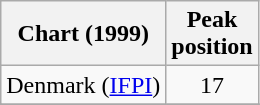<table class="wikitable sortable">
<tr>
<th>Chart (1999)</th>
<th>Peak<br>position</th>
</tr>
<tr>
<td>Denmark (<a href='#'>IFPI</a>)</td>
<td align="center">17</td>
</tr>
<tr>
</tr>
<tr>
</tr>
<tr>
</tr>
<tr>
</tr>
</table>
